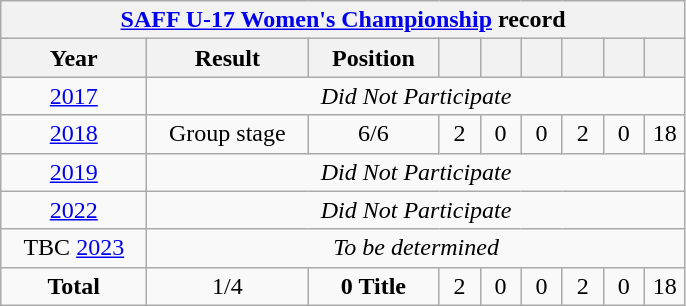<table class="wikitable" style="text-align: center;">
<tr>
<th colspan="9"><a href='#'>SAFF U-17 Women's Championship</a> record</th>
</tr>
<tr>
<th width="90">Year</th>
<th width="100">Result</th>
<th width="80">Position</th>
<th width="20"></th>
<th width="20"></th>
<th width="20"></th>
<th width="20"></th>
<th width="20"></th>
<th width="20"></th>
</tr>
<tr>
<td> <a href='#'>2017</a></td>
<td colspan=8><em>Did Not Participate</em></td>
</tr>
<tr>
<td> <a href='#'>2018</a></td>
<td>Group stage</td>
<td>6/6</td>
<td>2</td>
<td>0</td>
<td>0</td>
<td>2</td>
<td>0</td>
<td>18</td>
</tr>
<tr>
<td> <a href='#'>2019</a></td>
<td colspan=8><em>Did Not Participate</em></td>
</tr>
<tr>
<td> <a href='#'>2022</a></td>
<td colspan=8><em>Did Not Participate</em></td>
</tr>
<tr>
<td>TBC <a href='#'>2023</a></td>
<td colspan=8><em>To be determined</em></td>
</tr>
<tr>
<td><strong>Total</strong></td>
<td>1/4</td>
<td><strong>0 Title</strong></td>
<td>2</td>
<td>0</td>
<td>0</td>
<td>2</td>
<td>0</td>
<td>18</td>
</tr>
</table>
